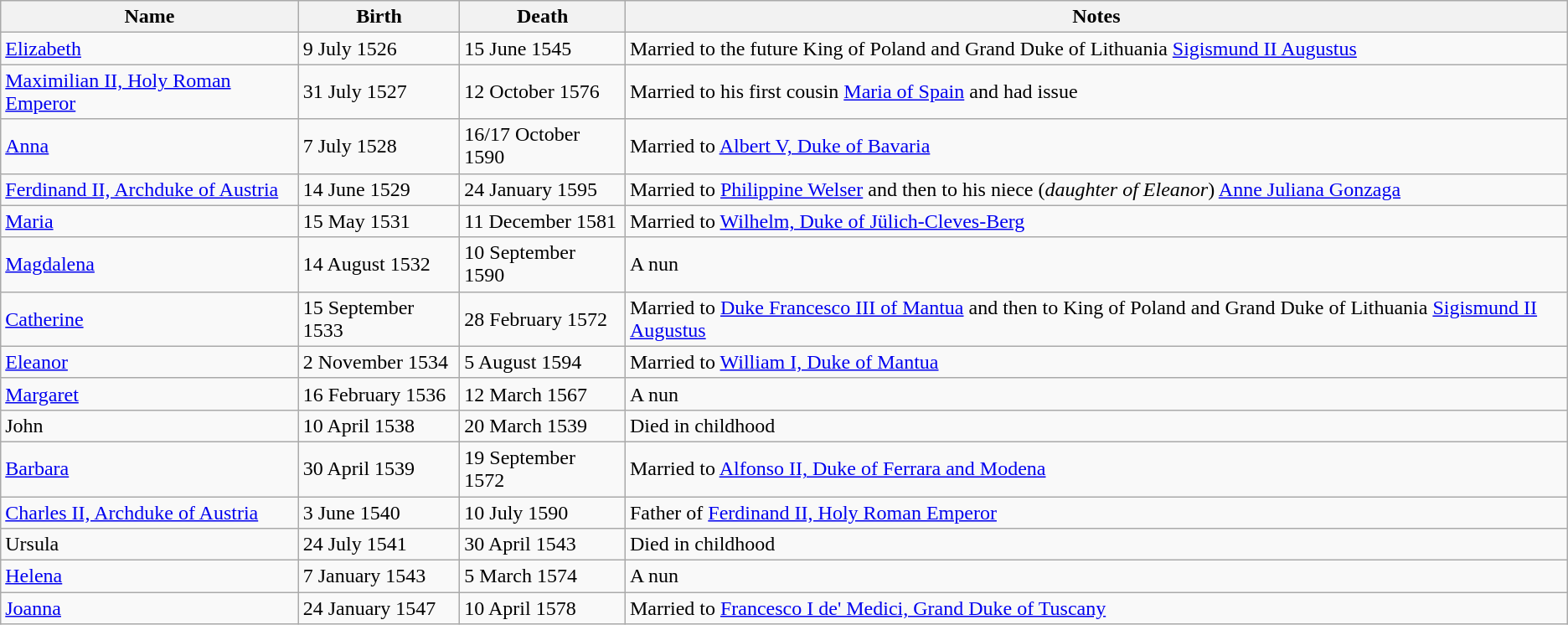<table class="wikitable">
<tr>
<th>Name</th>
<th>Birth</th>
<th>Death</th>
<th>Notes</th>
</tr>
<tr>
<td><a href='#'>Elizabeth</a></td>
<td>9 July 1526</td>
<td>15 June 1545</td>
<td>Married to the future King of Poland and Grand Duke of Lithuania <a href='#'>Sigismund II Augustus</a></td>
</tr>
<tr>
<td><a href='#'>Maximilian II, Holy Roman Emperor</a></td>
<td>31 July 1527</td>
<td>12 October 1576</td>
<td>Married to his first cousin <a href='#'>Maria of Spain</a> and had issue</td>
</tr>
<tr>
<td><a href='#'>Anna</a></td>
<td>7 July 1528</td>
<td>16/17 October 1590</td>
<td>Married to <a href='#'>Albert V, Duke of Bavaria</a></td>
</tr>
<tr>
<td><a href='#'>Ferdinand II, Archduke of Austria</a></td>
<td>14 June 1529</td>
<td>24 January 1595</td>
<td>Married to <a href='#'>Philippine Welser</a> and then to his niece (<em>daughter of Eleanor</em>) <a href='#'>Anne Juliana Gonzaga</a></td>
</tr>
<tr>
<td><a href='#'>Maria</a></td>
<td>15 May 1531</td>
<td>11 December 1581</td>
<td>Married to <a href='#'>Wilhelm, Duke of Jülich-Cleves-Berg</a></td>
</tr>
<tr>
<td><a href='#'>Magdalena</a></td>
<td>14 August 1532</td>
<td>10 September 1590</td>
<td>A nun</td>
</tr>
<tr>
<td><a href='#'>Catherine</a></td>
<td>15 September 1533</td>
<td>28 February 1572</td>
<td>Married to <a href='#'>Duke Francesco III of Mantua</a> and then to King of Poland and Grand Duke of Lithuania <a href='#'>Sigismund II Augustus</a></td>
</tr>
<tr>
<td><a href='#'>Eleanor</a></td>
<td>2 November 1534</td>
<td>5 August 1594</td>
<td>Married to <a href='#'>William I, Duke of Mantua</a></td>
</tr>
<tr>
<td><a href='#'>Margaret</a></td>
<td>16 February 1536</td>
<td>12 March 1567</td>
<td>A nun</td>
</tr>
<tr>
<td>John</td>
<td>10 April 1538</td>
<td>20 March 1539</td>
<td>Died in childhood</td>
</tr>
<tr>
<td><a href='#'>Barbara</a></td>
<td>30 April 1539</td>
<td>19 September 1572</td>
<td>Married to <a href='#'>Alfonso II, Duke of Ferrara and Modena</a></td>
</tr>
<tr>
<td><a href='#'>Charles II, Archduke of Austria</a></td>
<td>3 June 1540</td>
<td>10 July 1590</td>
<td>Father of <a href='#'>Ferdinand II, Holy Roman Emperor</a></td>
</tr>
<tr>
<td>Ursula</td>
<td>24 July 1541</td>
<td>30 April 1543</td>
<td>Died in childhood</td>
</tr>
<tr>
<td><a href='#'>Helena</a></td>
<td>7 January 1543</td>
<td>5 March 1574</td>
<td>A nun</td>
</tr>
<tr>
<td><a href='#'>Joanna</a></td>
<td>24 January 1547</td>
<td>10 April 1578</td>
<td>Married to <a href='#'>Francesco I de' Medici, Grand Duke of Tuscany</a></td>
</tr>
</table>
